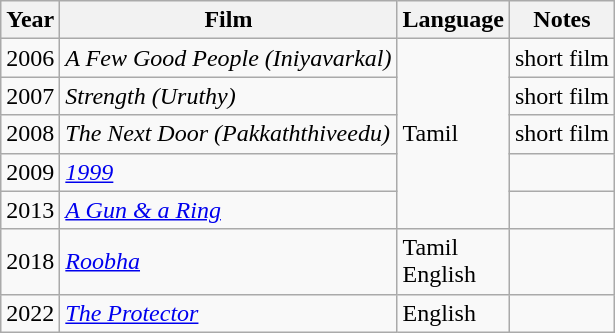<table class="wikitable sortable">
<tr>
<th>Year</th>
<th>Film</th>
<th>Language</th>
<th>Notes</th>
</tr>
<tr>
<td>2006</td>
<td><em>A Few Good People (Iniyavarkal)</em></td>
<td rowspan="5">Tamil</td>
<td>short film</td>
</tr>
<tr>
<td>2007</td>
<td><em>Strength (Uruthy)</em></td>
<td>short film</td>
</tr>
<tr>
<td>2008</td>
<td><em>The Next Door (Pakkaththiveedu)</em></td>
<td>short film</td>
</tr>
<tr>
<td>2009</td>
<td><a href='#'><em>1999</em></a></td>
<td></td>
</tr>
<tr>
<td>2013</td>
<td><em><a href='#'>A Gun & a Ring</a></em></td>
<td></td>
</tr>
<tr>
<td>2018</td>
<td><em><a href='#'>Roobha</a></em></td>
<td>Tamil<br>English</td>
<td></td>
</tr>
<tr>
<td>2022</td>
<td><a href='#'><em>The Protector</em></a></td>
<td>English</td>
<td></td>
</tr>
</table>
